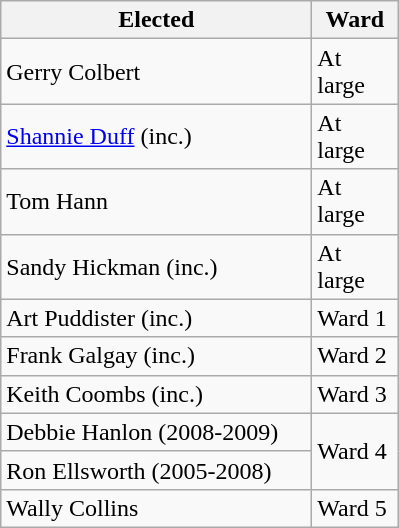<table class="wikitable">
<tr>
<th bgcolor="#DDDDFF" width="200px">Elected</th>
<th bgcolor="#DDDDFF" width="50px">Ward</th>
</tr>
<tr>
<td>Gerry Colbert</td>
<td>At large</td>
</tr>
<tr>
<td><a href='#'>Shannie Duff</a> (inc.)</td>
<td>At large</td>
</tr>
<tr>
<td>Tom Hann</td>
<td>At large</td>
</tr>
<tr>
<td>Sandy Hickman (inc.)</td>
<td>At large</td>
</tr>
<tr>
<td>Art Puddister (inc.)</td>
<td>Ward 1</td>
</tr>
<tr>
<td>Frank Galgay (inc.)</td>
<td>Ward 2</td>
</tr>
<tr>
<td>Keith Coombs (inc.)</td>
<td>Ward 3</td>
</tr>
<tr>
<td>Debbie Hanlon (2008-2009)</td>
<td rowspan=2>Ward 4</td>
</tr>
<tr>
<td>Ron Ellsworth (2005-2008)</td>
</tr>
<tr>
<td>Wally Collins</td>
<td>Ward 5</td>
</tr>
</table>
